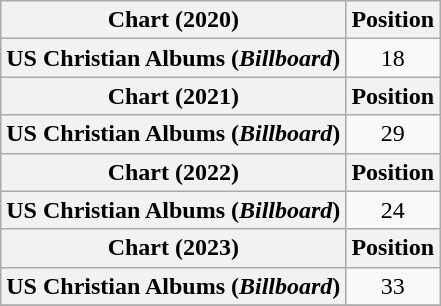<table class="wikitable plainrowheaders" style="text-align:center">
<tr>
<th scope="col">Chart (2020)</th>
<th scope="col">Position</th>
</tr>
<tr>
<th scope="row">US Christian Albums (<em>Billboard</em>)</th>
<td>18</td>
</tr>
<tr>
<th scope="col">Chart (2021)</th>
<th scope="col">Position</th>
</tr>
<tr>
<th scope="row">US Christian Albums (<em>Billboard</em>)</th>
<td>29</td>
</tr>
<tr>
<th scope="col">Chart (2022)</th>
<th scope="col">Position</th>
</tr>
<tr>
<th scope="row">US Christian Albums (<em>Billboard</em>)</th>
<td>24</td>
</tr>
<tr>
<th scope="col">Chart (2023)</th>
<th scope="col">Position</th>
</tr>
<tr>
<th scope="row">US Christian Albums (<em>Billboard</em>)</th>
<td>33</td>
</tr>
<tr>
</tr>
</table>
